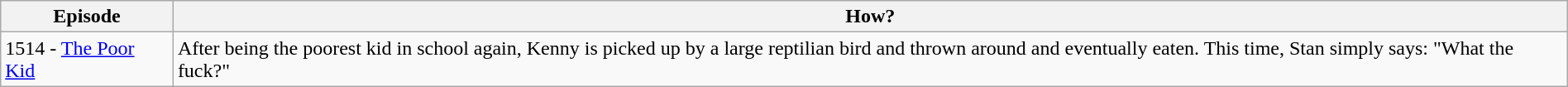<table class="wikitable" width="100%">
<tr>
<th>Episode</th>
<th>How?</th>
</tr>
<tr>
<td>1514 - <a href='#'>The Poor Kid</a></td>
<td>After being the poorest kid in school again, Kenny is picked up by a large reptilian bird and thrown around and eventually eaten. This time, Stan simply says: "What the fuck?"</td>
</tr>
</table>
